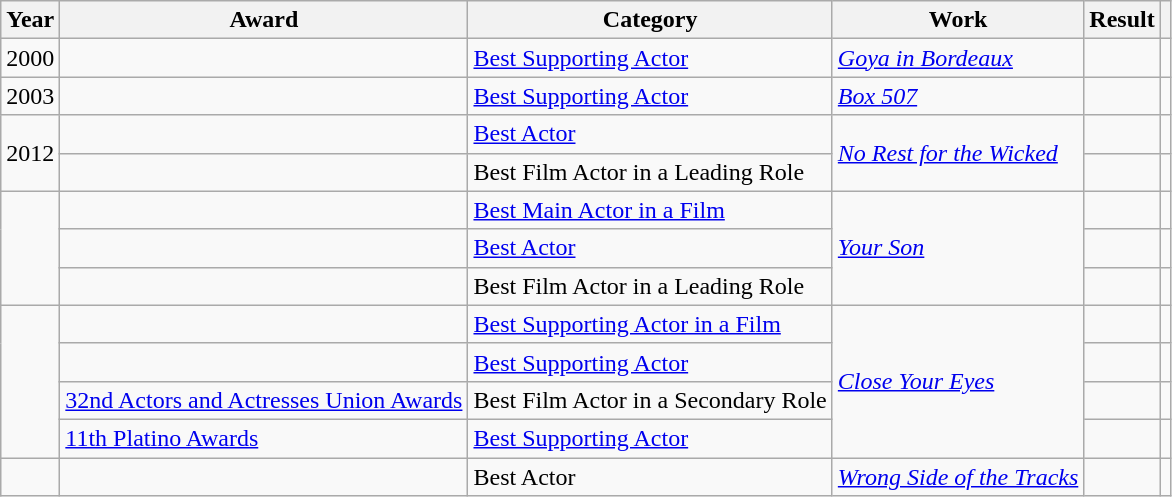<table class="wikitable sortable plainrowheaders">
<tr>
<th>Year</th>
<th>Award</th>
<th>Category</th>
<th>Work</th>
<th>Result</th>
<th scope="col" class="unsortable"></th>
</tr>
<tr>
<td align = "center">2000</td>
<td></td>
<td><a href='#'>Best Supporting Actor</a></td>
<td><em><a href='#'>Goya in Bordeaux</a></em></td>
<td></td>
<td align = "center"></td>
</tr>
<tr>
<td align = "center">2003</td>
<td></td>
<td><a href='#'>Best Supporting Actor</a></td>
<td><em><a href='#'>Box 507</a></em></td>
<td></td>
<td align = "center"></td>
</tr>
<tr>
<td align = "center" rowspan = "2">2012</td>
<td></td>
<td><a href='#'>Best Actor</a></td>
<td rowspan = "2"><em><a href='#'>No Rest for the Wicked</a></em></td>
<td></td>
<td align = "center"></td>
</tr>
<tr>
<td></td>
<td>Best Film Actor in a Leading Role</td>
<td></td>
<td align = "center"></td>
</tr>
<tr>
<td rowspan = "3"></td>
<td></td>
<td><a href='#'>Best Main Actor in a Film</a></td>
<td rowspan = "3"><em><a href='#'>Your Son</a></em></td>
<td></td>
<td></td>
</tr>
<tr>
<td></td>
<td><a href='#'>Best Actor</a></td>
<td></td>
<td></td>
</tr>
<tr>
<td></td>
<td>Best Film Actor in a Leading Role</td>
<td></td>
<td></td>
</tr>
<tr>
<td rowspan = "4"></td>
<td></td>
<td><a href='#'>Best Supporting Actor in a Film</a></td>
<td rowspan = "4"><em><a href='#'>Close Your Eyes</a></em></td>
<td></td>
<td></td>
</tr>
<tr>
<td></td>
<td><a href='#'>Best Supporting Actor</a></td>
<td></td>
<td></td>
</tr>
<tr>
<td><a href='#'>32nd Actors and Actresses Union Awards</a></td>
<td>Best Film Actor in a Secondary Role</td>
<td></td>
<td></td>
</tr>
<tr>
<td><a href='#'>11th Platino Awards</a></td>
<td><a href='#'>Best Supporting Actor</a></td>
<td></td>
<td></td>
</tr>
<tr>
<td></td>
<td></td>
<td>Best Actor</td>
<td><em><a href='#'>Wrong Side of the Tracks</a></em></td>
<td></td>
<td></td>
</tr>
</table>
